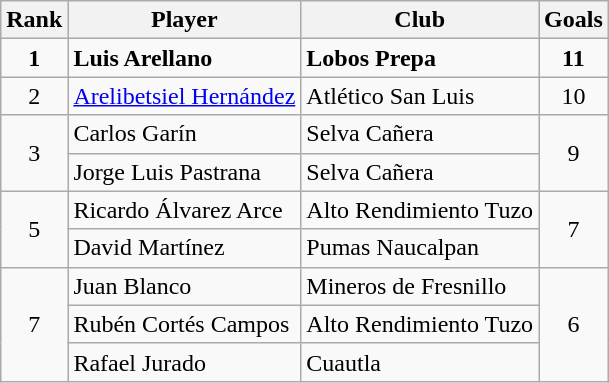<table class="wikitable">
<tr>
<th>Rank</th>
<th>Player</th>
<th>Club</th>
<th>Goals</th>
</tr>
<tr>
<td align=center rowspan=1><strong>1</strong></td>
<td> <strong>Luis Arellano</strong></td>
<td><strong>Lobos Prepa</strong></td>
<td align=center rowspan=1><strong>11</strong></td>
</tr>
<tr>
<td align=center rowspan=1>2</td>
<td> <a href='#'>Arelibetsiel Hernández</a></td>
<td>Atlético San Luis</td>
<td align=center rowspan=1>10</td>
</tr>
<tr>
<td align=center rowspan=2>3</td>
<td> Carlos Garín</td>
<td>Selva Cañera</td>
<td align=center rowspan=2>9</td>
</tr>
<tr>
<td> Jorge Luis Pastrana</td>
<td>Selva Cañera</td>
</tr>
<tr>
<td align=center rowspan=2>5</td>
<td> Ricardo Álvarez Arce</td>
<td>Alto Rendimiento Tuzo</td>
<td align=center rowspan=2>7</td>
</tr>
<tr>
<td> David Martínez</td>
<td>Pumas Naucalpan</td>
</tr>
<tr>
<td align=center rowspan=3>7</td>
<td> Juan Blanco</td>
<td>Mineros de Fresnillo</td>
<td align=center rowspan=3>6</td>
</tr>
<tr>
<td> Rubén Cortés Campos</td>
<td>Alto Rendimiento Tuzo</td>
</tr>
<tr>
<td> Rafael Jurado</td>
<td>Cuautla</td>
</tr>
</table>
